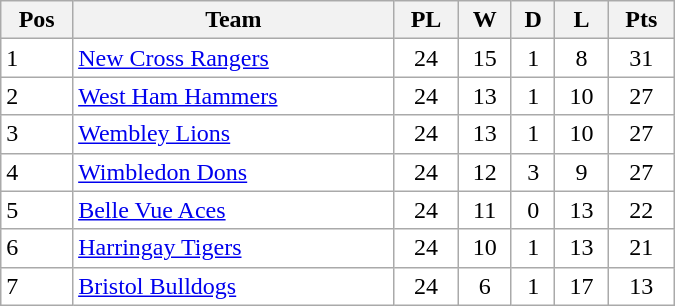<table class=wikitable width="450" style="background:#FFFFFF;">
<tr>
<th>Pos</th>
<th>Team</th>
<th>PL</th>
<th>W</th>
<th>D</th>
<th>L</th>
<th>Pts</th>
</tr>
<tr>
<td>1</td>
<td><a href='#'>New Cross Rangers</a></td>
<td align="center">24</td>
<td align="center">15</td>
<td align="center">1</td>
<td align="center">8</td>
<td align="center">31</td>
</tr>
<tr>
<td>2</td>
<td><a href='#'>West Ham Hammers</a></td>
<td align="center">24</td>
<td align="center">13</td>
<td align="center">1</td>
<td align="center">10</td>
<td align="center">27</td>
</tr>
<tr>
<td>3</td>
<td><a href='#'>Wembley Lions</a></td>
<td align="center">24</td>
<td align="center">13</td>
<td align="center">1</td>
<td align="center">10</td>
<td align="center">27</td>
</tr>
<tr>
<td>4</td>
<td><a href='#'>Wimbledon Dons</a></td>
<td align="center">24</td>
<td align="center">12</td>
<td align="center">3</td>
<td align="center">9</td>
<td align="center">27</td>
</tr>
<tr>
<td>5</td>
<td><a href='#'>Belle Vue Aces</a></td>
<td align="center">24</td>
<td align="center">11</td>
<td align="center">0</td>
<td align="center">13</td>
<td align="center">22</td>
</tr>
<tr>
<td>6</td>
<td><a href='#'>Harringay Tigers</a></td>
<td align="center">24</td>
<td align="center">10</td>
<td align="center">1</td>
<td align="center">13</td>
<td align="center">21</td>
</tr>
<tr>
<td>7</td>
<td><a href='#'>Bristol Bulldogs</a></td>
<td align="center">24</td>
<td align="center">6</td>
<td align="center">1</td>
<td align="center">17</td>
<td align="center">13</td>
</tr>
</table>
